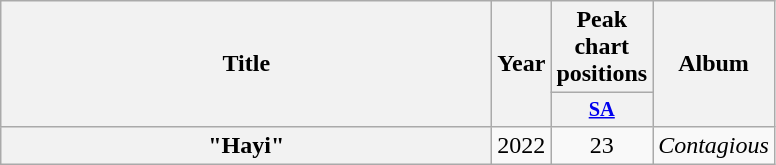<table class="wikitable plainrowheaders" style="text-align:center;">
<tr>
<th scope="col" rowspan="2" style="width:20em;">Title</th>
<th scope="col" rowspan="2" style="width:1em;">Year</th>
<th scope="col" colspan="1">Peak chart positions</th>
<th scope="col" rowspan="2">Album</th>
</tr>
<tr>
<th scope="col" style="width:3em;font-size:85%;"><a href='#'>SA</a><br></th>
</tr>
<tr>
<th scope="row">"Hayi" <br></th>
<td>2022</td>
<td>23</td>
<td><em>Contagious</em></td>
</tr>
</table>
